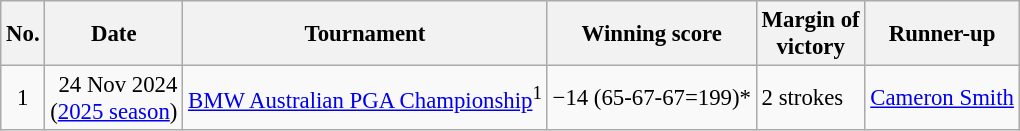<table class="wikitable" style="font-size:95%;">
<tr>
<th>No.</th>
<th>Date</th>
<th>Tournament</th>
<th>Winning score</th>
<th>Margin of<br>victory</th>
<th>Runner-up</th>
</tr>
<tr>
<td align=center>1</td>
<td align=right>24 Nov 2024<br>(<a href='#'>2025 season</a>)</td>
<td><a href='#'>BMW Australian PGA Championship</a><sup>1</sup></td>
<td>−14 (65-67-67=199)*</td>
<td>2 strokes</td>
<td> <a href='#'>Cameron Smith</a></td>
</tr>
</table>
